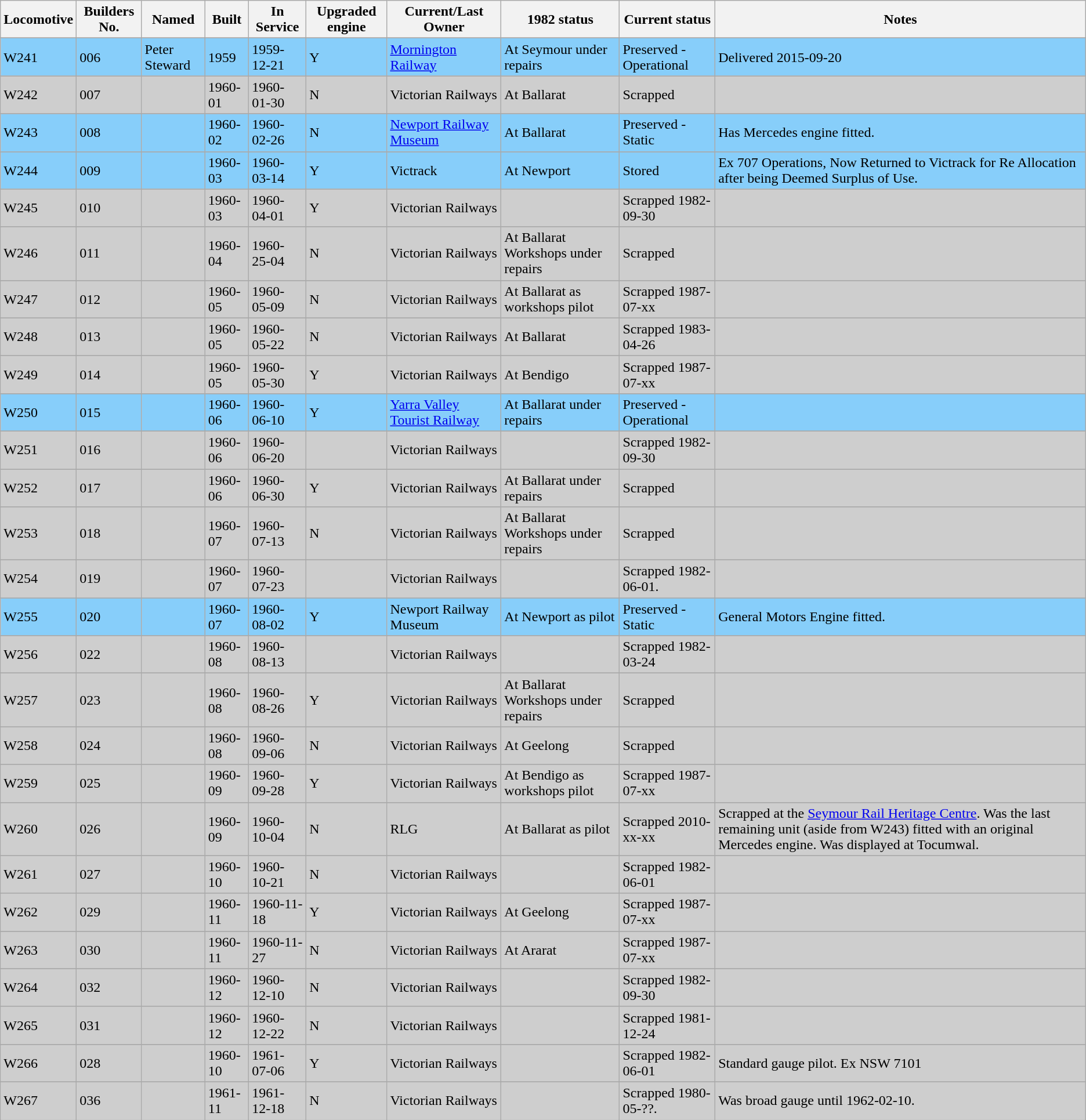<table class="wikitable collapsible sortable">
<tr>
<th>Locomotive</th>
<th>Builders No.</th>
<th>Named</th>
<th>Built</th>
<th>In Service</th>
<th>Upgraded engine</th>
<th>Current/Last Owner</th>
<th>1982 status</th>
<th>Current status</th>
<th>Notes</th>
</tr>
<tr>
</tr>
<tr bgcolor=#87cefa>
<td>W241</td>
<td>006</td>
<td>Peter Steward</td>
<td>1959</td>
<td>1959-12-21</td>
<td>Y</td>
<td><a href='#'>Mornington Railway</a></td>
<td>At Seymour under repairs</td>
<td>Preserved - Operational</td>
<td>Delivered 2015-09-20</td>
</tr>
<tr>
</tr>
<tr bgcolor=#cecece>
<td>W242</td>
<td>007</td>
<td></td>
<td>1960-01</td>
<td>1960-01-30</td>
<td>N</td>
<td>Victorian Railways</td>
<td>At Ballarat</td>
<td>Scrapped</td>
<td></td>
</tr>
<tr>
</tr>
<tr bgcolor=#87cefa>
<td>W243</td>
<td>008</td>
<td></td>
<td>1960-02</td>
<td>1960-02-26</td>
<td>N</td>
<td><a href='#'>Newport Railway Museum</a></td>
<td>At Ballarat</td>
<td>Preserved - Static</td>
<td>Has Mercedes engine fitted.</td>
</tr>
<tr>
</tr>
<tr bgcolor=#87cefa>
<td>W244</td>
<td>009</td>
<td></td>
<td>1960-03</td>
<td>1960-03-14</td>
<td>Y</td>
<td>Victrack</td>
<td>At Newport</td>
<td>Stored</td>
<td>Ex 707 Operations, Now Returned to Victrack for Re Allocation after being Deemed Surplus of Use.</td>
</tr>
<tr '>
</tr>
<tr bgcolor=#cecece>
<td>W245</td>
<td>010</td>
<td></td>
<td>1960-03</td>
<td>1960-04-01</td>
<td>Y</td>
<td>Victorian Railways</td>
<td></td>
<td>Scrapped 1982-09-30</td>
<td></td>
</tr>
<tr>
</tr>
<tr bgcolor=#cecece>
<td>W246</td>
<td>011</td>
<td></td>
<td>1960-04</td>
<td>1960-25-04</td>
<td>N</td>
<td>Victorian Railways</td>
<td>At Ballarat Workshops under repairs</td>
<td>Scrapped</td>
<td></td>
</tr>
<tr>
</tr>
<tr bgcolor=#cecece>
<td>W247</td>
<td>012</td>
<td></td>
<td>1960-05</td>
<td>1960-05-09</td>
<td>N</td>
<td>Victorian Railways</td>
<td>At Ballarat as workshops pilot</td>
<td>Scrapped 1987-07-xx</td>
<td></td>
</tr>
<tr>
</tr>
<tr bgcolor=#cecece>
<td>W248</td>
<td>013</td>
<td></td>
<td>1960-05</td>
<td>1960-05-22</td>
<td>N</td>
<td>Victorian Railways</td>
<td>At Ballarat</td>
<td>Scrapped 1983-04-26</td>
<td></td>
</tr>
<tr>
</tr>
<tr bgcolor=#cecece>
<td>W249</td>
<td>014</td>
<td></td>
<td>1960-05</td>
<td>1960-05-30</td>
<td>Y</td>
<td>Victorian Railways</td>
<td>At Bendigo</td>
<td>Scrapped 1987-07-xx</td>
<td></td>
</tr>
<tr>
</tr>
<tr bgcolor=#87cefa>
<td>W250</td>
<td>015</td>
<td></td>
<td>1960-06</td>
<td>1960-06-10</td>
<td>Y</td>
<td><a href='#'>Yarra Valley Tourist Railway</a></td>
<td>At Ballarat under repairs</td>
<td>Preserved - Operational</td>
<td></td>
</tr>
<tr>
</tr>
<tr bgcolor=#cecece>
<td>W251</td>
<td>016</td>
<td></td>
<td>1960-06</td>
<td>1960-06-20</td>
<td></td>
<td>Victorian Railways</td>
<td></td>
<td>Scrapped 1982-09-30</td>
<td></td>
</tr>
<tr>
</tr>
<tr bgcolor=#cecece>
<td>W252</td>
<td>017</td>
<td></td>
<td>1960-06</td>
<td>1960-06-30</td>
<td>Y</td>
<td>Victorian Railways</td>
<td>At Ballarat under repairs</td>
<td>Scrapped</td>
<td></td>
</tr>
<tr>
</tr>
<tr bgcolor=#cecece>
<td>W253</td>
<td>018</td>
<td></td>
<td>1960-07</td>
<td>1960-07-13</td>
<td>N</td>
<td>Victorian Railways</td>
<td>At Ballarat Workshops under repairs</td>
<td>Scrapped</td>
<td></td>
</tr>
<tr>
</tr>
<tr bgcolor=#cecece>
<td>W254</td>
<td>019</td>
<td></td>
<td>1960-07</td>
<td>1960-07-23</td>
<td></td>
<td>Victorian Railways</td>
<td></td>
<td>Scrapped 1982-06-01.</td>
<td></td>
</tr>
<tr>
</tr>
<tr bgcolor=#87cefa>
<td>W255</td>
<td>020</td>
<td></td>
<td>1960-07</td>
<td>1960-08-02</td>
<td>Y</td>
<td>Newport Railway Museum</td>
<td>At Newport as pilot</td>
<td>Preserved - Static</td>
<td>General Motors Engine fitted.</td>
</tr>
<tr>
</tr>
<tr bgcolor=#cecece>
<td>W256</td>
<td>022</td>
<td></td>
<td>1960-08</td>
<td>1960-08-13</td>
<td></td>
<td>Victorian Railways</td>
<td></td>
<td>Scrapped 1982-03-24</td>
<td></td>
</tr>
<tr>
</tr>
<tr bgcolor=#cecece>
<td>W257</td>
<td>023</td>
<td></td>
<td>1960-08</td>
<td>1960-08-26</td>
<td>Y</td>
<td>Victorian Railways</td>
<td>At Ballarat Workshops under repairs</td>
<td>Scrapped</td>
<td></td>
</tr>
<tr>
</tr>
<tr bgcolor=#cecece>
<td>W258</td>
<td>024</td>
<td></td>
<td>1960-08</td>
<td>1960-09-06</td>
<td>N</td>
<td>Victorian Railways</td>
<td>At Geelong</td>
<td>Scrapped</td>
<td></td>
</tr>
<tr>
</tr>
<tr bgcolor=#cecece>
<td>W259</td>
<td>025</td>
<td></td>
<td>1960-09</td>
<td>1960-09-28</td>
<td>Y</td>
<td>Victorian Railways</td>
<td>At Bendigo as workshops pilot</td>
<td>Scrapped 1987-07-xx</td>
<td></td>
</tr>
<tr>
</tr>
<tr bgcolor=#cecece>
<td>W260</td>
<td>026</td>
<td></td>
<td>1960-09</td>
<td>1960-10-04</td>
<td>N</td>
<td>RLG</td>
<td>At Ballarat as pilot</td>
<td>Scrapped 2010-xx-xx</td>
<td>Scrapped at the <a href='#'>Seymour Rail Heritage Centre</a>. Was the last remaining unit (aside from W243) fitted with an original Mercedes engine. Was displayed at Tocumwal.</td>
</tr>
<tr>
</tr>
<tr bgcolor=#cecece>
<td>W261</td>
<td>027</td>
<td></td>
<td>1960-10</td>
<td>1960-10-21</td>
<td>N</td>
<td>Victorian Railways</td>
<td></td>
<td>Scrapped 1982-06-01</td>
<td></td>
</tr>
<tr>
</tr>
<tr bgcolor=#cecece>
<td>W262</td>
<td>029</td>
<td></td>
<td>1960-11</td>
<td>1960-11-18</td>
<td>Y</td>
<td>Victorian Railways</td>
<td>At Geelong</td>
<td>Scrapped 1987-07-xx</td>
<td></td>
</tr>
<tr>
</tr>
<tr bgcolor=#cecece>
<td>W263</td>
<td>030</td>
<td></td>
<td>1960-11</td>
<td>1960-11-27</td>
<td>N</td>
<td>Victorian Railways</td>
<td>At Ararat</td>
<td>Scrapped 1987-07-xx</td>
<td></td>
</tr>
<tr>
</tr>
<tr bgcolor=#cecece>
<td>W264</td>
<td>032</td>
<td></td>
<td>1960-12</td>
<td>1960-12-10</td>
<td>N</td>
<td>Victorian Railways</td>
<td></td>
<td>Scrapped 1982-09-30</td>
<td></td>
</tr>
<tr>
</tr>
<tr bgcolor=#cecece>
<td>W265</td>
<td>031</td>
<td></td>
<td>1960-12</td>
<td>1960-12-22</td>
<td>N</td>
<td>Victorian Railways</td>
<td></td>
<td>Scrapped 1981-12-24</td>
<td></td>
</tr>
<tr>
</tr>
<tr bgcolor=#cecece>
<td>W266</td>
<td>028</td>
<td></td>
<td>1960-10</td>
<td>1961-07-06</td>
<td>Y</td>
<td>Victorian Railways</td>
<td></td>
<td>Scrapped 1982-06-01</td>
<td>Standard gauge pilot. Ex NSW 7101</td>
</tr>
<tr>
</tr>
<tr bgcolor=#cecece>
<td>W267</td>
<td>036</td>
<td></td>
<td>1961-11</td>
<td>1961-12-18</td>
<td>N</td>
<td>Victorian Railways</td>
<td></td>
<td>Scrapped 1980-05-??.</td>
<td>Was broad gauge until 1962-02-10.</td>
</tr>
</table>
